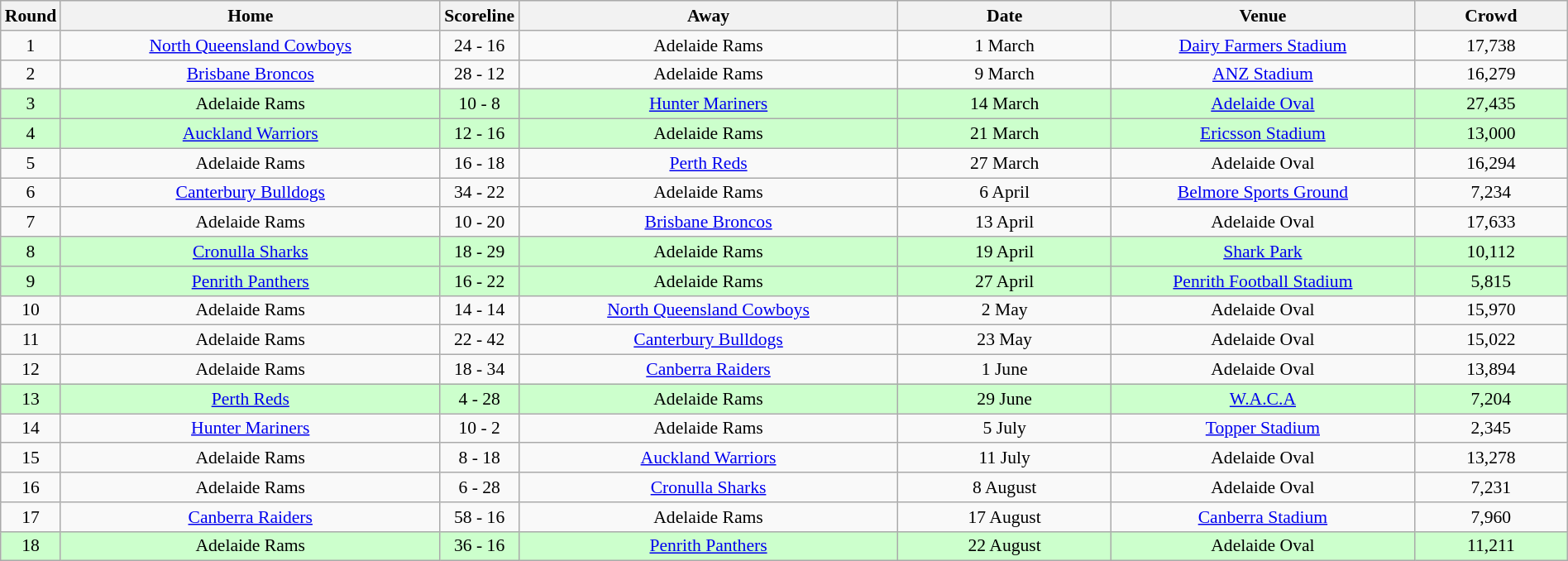<table class="wikitable" style=" font-size:90%; text-align:center;" width=100%>
<tr>
<th width=2%>Round</th>
<th width=25%>Home</th>
<th width="200pt">Scoreline</th>
<th width=25%>Away</th>
<th width=14%>Date</th>
<th width=20%>Venue</th>
<th width=10%>Crowd</th>
</tr>
<tr>
<td>1</td>
<td><a href='#'>North Queensland Cowboys</a></td>
<td>24 - 16</td>
<td>Adelaide Rams</td>
<td>1 March</td>
<td><a href='#'>Dairy Farmers Stadium</a></td>
<td>17,738</td>
</tr>
<tr>
<td>2</td>
<td><a href='#'>Brisbane Broncos</a></td>
<td>28 - 12</td>
<td>Adelaide Rams</td>
<td>9 March</td>
<td><a href='#'>ANZ Stadium</a></td>
<td>16,279</td>
</tr>
<tr bgcolor=#ccffcc>
<td>3</td>
<td>Adelaide Rams</td>
<td>10 - 8</td>
<td><a href='#'>Hunter Mariners</a></td>
<td>14 March</td>
<td><a href='#'>Adelaide Oval</a></td>
<td>27,435</td>
</tr>
<tr bgcolor=#ccffcc>
<td>4</td>
<td><a href='#'>Auckland Warriors</a></td>
<td>12 - 16</td>
<td>Adelaide Rams</td>
<td>21 March</td>
<td><a href='#'>Ericsson Stadium</a></td>
<td>13,000</td>
</tr>
<tr>
<td>5</td>
<td>Adelaide Rams</td>
<td>16 - 18</td>
<td><a href='#'>Perth Reds</a></td>
<td>27 March</td>
<td>Adelaide Oval</td>
<td>16,294</td>
</tr>
<tr>
<td>6</td>
<td><a href='#'>Canterbury Bulldogs</a></td>
<td>34 - 22</td>
<td>Adelaide Rams</td>
<td>6 April</td>
<td><a href='#'>Belmore Sports Ground</a></td>
<td>7,234</td>
</tr>
<tr>
<td>7</td>
<td>Adelaide Rams</td>
<td>10 - 20</td>
<td><a href='#'>Brisbane Broncos</a></td>
<td>13 April</td>
<td>Adelaide Oval</td>
<td>17,633</td>
</tr>
<tr bgcolor=#ccffcc>
<td>8</td>
<td><a href='#'>Cronulla Sharks</a></td>
<td>18 - 29</td>
<td>Adelaide Rams</td>
<td>19 April</td>
<td><a href='#'>Shark Park</a></td>
<td>10,112</td>
</tr>
<tr bgcolor=#ccffcc>
<td>9</td>
<td><a href='#'>Penrith Panthers</a></td>
<td>16 - 22</td>
<td>Adelaide Rams</td>
<td>27 April</td>
<td><a href='#'>Penrith Football Stadium</a></td>
<td>5,815</td>
</tr>
<tr>
<td>10</td>
<td>Adelaide Rams</td>
<td>14 - 14</td>
<td><a href='#'>North Queensland Cowboys</a></td>
<td>2 May</td>
<td>Adelaide Oval</td>
<td>15,970</td>
</tr>
<tr>
<td>11</td>
<td>Adelaide Rams</td>
<td>22 - 42</td>
<td><a href='#'>Canterbury Bulldogs</a></td>
<td>23 May</td>
<td>Adelaide Oval</td>
<td>15,022</td>
</tr>
<tr>
<td>12</td>
<td>Adelaide Rams</td>
<td>18 - 34</td>
<td><a href='#'>Canberra Raiders</a></td>
<td>1 June</td>
<td>Adelaide Oval</td>
<td>13,894</td>
</tr>
<tr bgcolor=#ccffcc>
<td>13</td>
<td><a href='#'>Perth Reds</a></td>
<td>4 - 28</td>
<td>Adelaide Rams</td>
<td>29 June</td>
<td><a href='#'>W.A.C.A</a></td>
<td>7,204</td>
</tr>
<tr>
<td>14</td>
<td><a href='#'>Hunter Mariners</a></td>
<td>10 - 2</td>
<td>Adelaide Rams</td>
<td>5 July</td>
<td><a href='#'>Topper Stadium</a></td>
<td>2,345</td>
</tr>
<tr>
<td>15</td>
<td>Adelaide Rams</td>
<td>8 - 18</td>
<td><a href='#'>Auckland Warriors</a></td>
<td>11 July</td>
<td>Adelaide Oval</td>
<td>13,278</td>
</tr>
<tr>
<td>16</td>
<td>Adelaide Rams</td>
<td>6 - 28</td>
<td><a href='#'>Cronulla Sharks</a></td>
<td>8 August</td>
<td>Adelaide Oval</td>
<td>7,231</td>
</tr>
<tr>
<td>17</td>
<td><a href='#'>Canberra Raiders</a></td>
<td>58 - 16</td>
<td>Adelaide Rams</td>
<td>17 August</td>
<td><a href='#'>Canberra Stadium</a></td>
<td>7,960</td>
</tr>
<tr bgcolor=#ccffcc>
<td>18</td>
<td>Adelaide Rams</td>
<td>36 - 16</td>
<td><a href='#'>Penrith Panthers</a></td>
<td>22 August</td>
<td>Adelaide Oval</td>
<td>11,211</td>
</tr>
</table>
